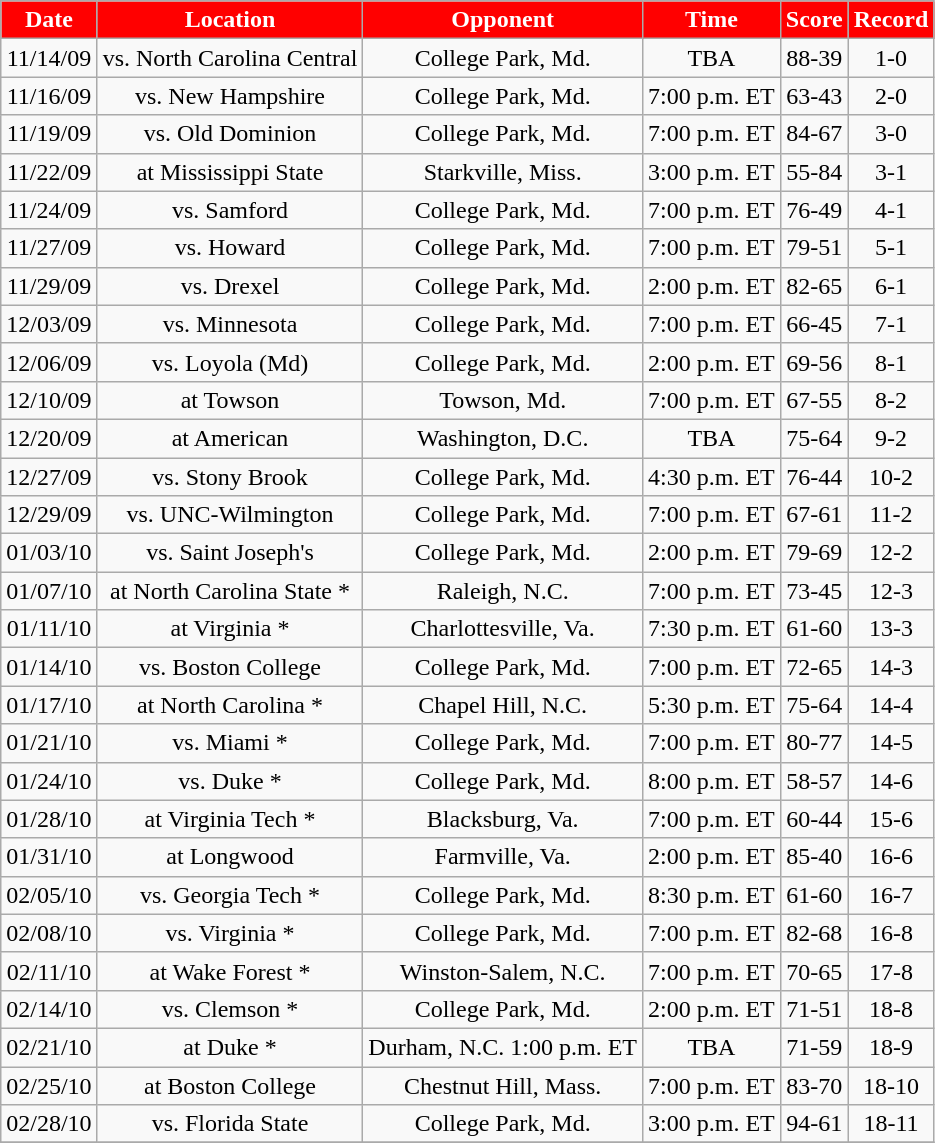<table class="wikitable" style="text-align:center">
<tr>
<th style="background:red;color:#FFFFFF;">Date</th>
<th style="background:red;color:#FFFFFF;">Location</th>
<th style="background:red;color:#FFFFFF;">Opponent</th>
<th style="background:red;color:#FFFFFF;">Time</th>
<th style="background:red;color:#FFFFFF;">Score</th>
<th style="background:red;color:#FFFFFF;">Record</th>
</tr>
<tr>
<td>11/14/09</td>
<td>vs. North Carolina Central</td>
<td>College Park, Md.</td>
<td>TBA</td>
<td>88-39</td>
<td>1-0</td>
</tr>
<tr>
<td>11/16/09</td>
<td>vs. New Hampshire</td>
<td>College Park, Md.</td>
<td>7:00 p.m. ET</td>
<td>63-43</td>
<td>2-0</td>
</tr>
<tr>
<td>11/19/09</td>
<td>vs. Old Dominion</td>
<td>College Park, Md.</td>
<td>7:00 p.m. ET</td>
<td>84-67</td>
<td>3-0</td>
</tr>
<tr>
<td>11/22/09</td>
<td>at Mississippi State</td>
<td>Starkville, Miss.</td>
<td>3:00 p.m. ET</td>
<td>55-84</td>
<td>3-1</td>
</tr>
<tr>
<td>11/24/09</td>
<td>vs. Samford</td>
<td>College Park, Md.</td>
<td>7:00 p.m. ET</td>
<td>76-49</td>
<td>4-1</td>
</tr>
<tr>
<td>11/27/09</td>
<td>vs. Howard</td>
<td>College Park, Md.</td>
<td>7:00 p.m. ET</td>
<td>79-51</td>
<td>5-1</td>
</tr>
<tr>
<td>11/29/09</td>
<td>vs. Drexel</td>
<td>College Park, Md.</td>
<td>2:00 p.m. ET</td>
<td>82-65</td>
<td>6-1</td>
</tr>
<tr>
<td>12/03/09</td>
<td>vs. Minnesota</td>
<td>College Park, Md.</td>
<td>7:00 p.m. ET</td>
<td>66-45</td>
<td>7-1</td>
</tr>
<tr>
<td>12/06/09</td>
<td>vs. Loyola (Md)</td>
<td>College Park, Md.</td>
<td>2:00 p.m. ET</td>
<td>69-56</td>
<td>8-1</td>
</tr>
<tr>
<td>12/10/09</td>
<td>at Towson</td>
<td>Towson, Md.</td>
<td>7:00 p.m. ET</td>
<td>67-55</td>
<td>8-2</td>
</tr>
<tr>
<td>12/20/09</td>
<td>at American</td>
<td>Washington, D.C.</td>
<td>TBA</td>
<td>75-64</td>
<td>9-2</td>
</tr>
<tr>
<td>12/27/09</td>
<td>vs. Stony Brook</td>
<td>College Park, Md.</td>
<td>4:30 p.m. ET</td>
<td>76-44</td>
<td>10-2</td>
</tr>
<tr>
<td>12/29/09</td>
<td>vs. UNC-Wilmington</td>
<td>College Park, Md.</td>
<td>7:00 p.m. ET</td>
<td>67-61</td>
<td>11-2</td>
</tr>
<tr>
<td>01/03/10</td>
<td>vs. Saint Joseph's</td>
<td>College Park, Md.</td>
<td>2:00 p.m. ET</td>
<td>79-69</td>
<td>12-2</td>
</tr>
<tr>
<td>01/07/10</td>
<td>at North Carolina State *</td>
<td>Raleigh, N.C.</td>
<td>7:00 p.m. ET</td>
<td>73-45</td>
<td>12-3</td>
</tr>
<tr>
<td>01/11/10</td>
<td>at Virginia *</td>
<td>Charlottesville, Va.</td>
<td>7:30 p.m. ET</td>
<td>61-60</td>
<td>13-3</td>
</tr>
<tr>
<td>01/14/10</td>
<td>vs. Boston College</td>
<td>College Park, Md.</td>
<td>7:00 p.m. ET</td>
<td>72-65</td>
<td>14-3</td>
</tr>
<tr>
<td>01/17/10</td>
<td>at North Carolina *</td>
<td>Chapel Hill, N.C.</td>
<td>5:30 p.m. ET</td>
<td>75-64</td>
<td>14-4</td>
</tr>
<tr>
<td>01/21/10</td>
<td>vs. Miami *</td>
<td>College Park, Md.</td>
<td>7:00 p.m. ET</td>
<td>80-77</td>
<td>14-5</td>
</tr>
<tr>
<td>01/24/10</td>
<td>vs. Duke *</td>
<td>College Park, Md.</td>
<td>8:00 p.m. ET</td>
<td>58-57</td>
<td>14-6</td>
</tr>
<tr>
<td>01/28/10</td>
<td>at Virginia Tech *</td>
<td>Blacksburg, Va.</td>
<td>7:00 p.m. ET</td>
<td>60-44</td>
<td>15-6</td>
</tr>
<tr>
<td>01/31/10</td>
<td>at Longwood</td>
<td>Farmville, Va.</td>
<td>2:00 p.m. ET</td>
<td>85-40</td>
<td>16-6</td>
</tr>
<tr>
<td>02/05/10</td>
<td>vs. Georgia Tech *</td>
<td>College Park, Md.</td>
<td>8:30 p.m. ET</td>
<td>61-60</td>
<td>16-7</td>
</tr>
<tr>
<td>02/08/10</td>
<td>vs. Virginia *</td>
<td>College Park, Md.</td>
<td>7:00 p.m. ET</td>
<td>82-68</td>
<td>16-8</td>
</tr>
<tr>
<td>02/11/10</td>
<td>at Wake Forest *</td>
<td>Winston-Salem, N.C.</td>
<td>7:00 p.m. ET</td>
<td>70-65</td>
<td>17-8</td>
</tr>
<tr>
<td>02/14/10</td>
<td>vs. Clemson *</td>
<td>College Park, Md.</td>
<td>2:00 p.m. ET</td>
<td>71-51</td>
<td>18-8</td>
</tr>
<tr>
<td>02/21/10</td>
<td>at Duke *</td>
<td>Durham, N.C.	1:00 p.m. ET</td>
<td>TBA</td>
<td>71-59</td>
<td>18-9</td>
</tr>
<tr>
<td>02/25/10</td>
<td>at Boston College</td>
<td>Chestnut Hill, Mass.</td>
<td>7:00 p.m. ET</td>
<td>83-70</td>
<td>18-10</td>
</tr>
<tr>
<td>02/28/10</td>
<td>vs. Florida State</td>
<td>College Park, Md.</td>
<td>3:00 p.m. ET</td>
<td>94-61</td>
<td>18-11</td>
</tr>
<tr>
</tr>
</table>
